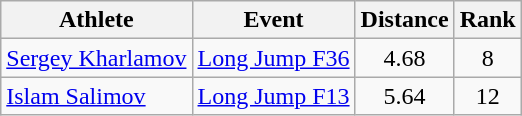<table class="wikitable">
<tr>
<th>Athlete</th>
<th>Event</th>
<th>Distance</th>
<th>Rank</th>
</tr>
<tr align=center>
<td align=left><a href='#'>Sergey Kharlamov</a></td>
<td align=left><a href='#'>Long Jump F36</a></td>
<td>4.68</td>
<td>8</td>
</tr>
<tr align=center>
<td align=left><a href='#'>Islam Salimov</a></td>
<td align=left><a href='#'>Long Jump F13</a></td>
<td>5.64</td>
<td>12</td>
</tr>
</table>
